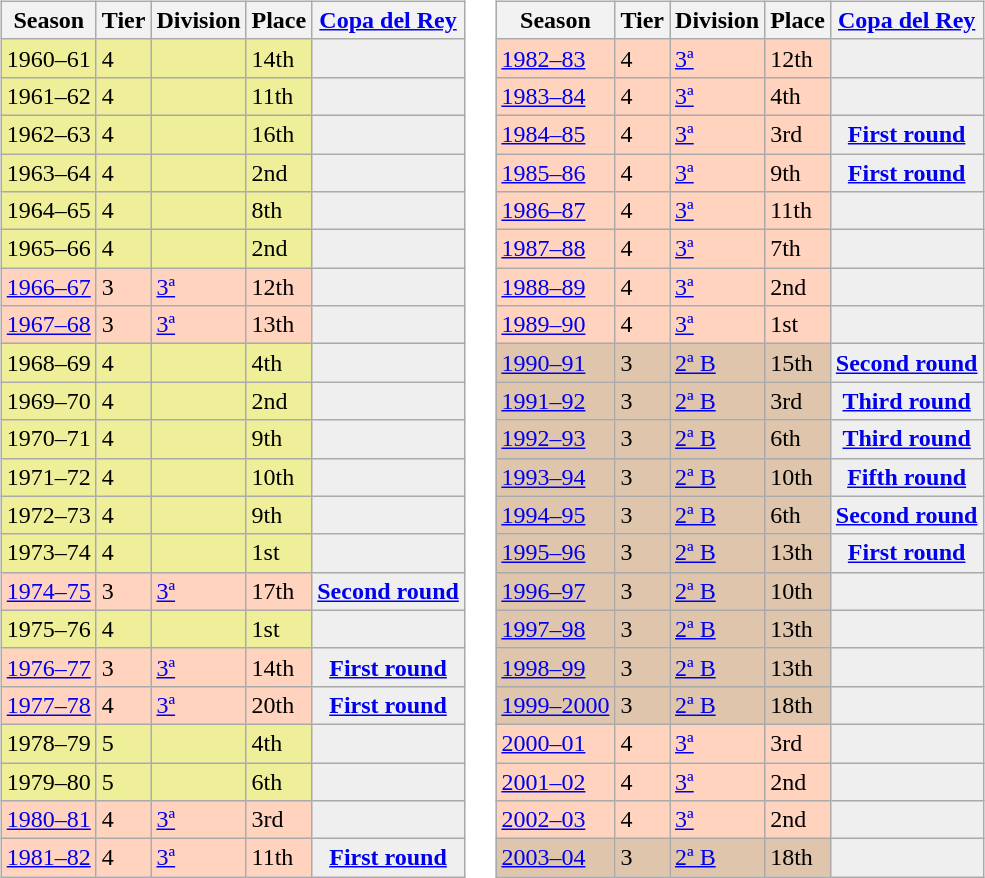<table>
<tr>
<td valign="top" width=0%><br><table class="wikitable">
<tr style="background:#f0f6fa;">
<th>Season</th>
<th>Tier</th>
<th>Division</th>
<th>Place</th>
<th><a href='#'>Copa del Rey</a></th>
</tr>
<tr>
<td style="background:#EFEF99;">1960–61</td>
<td style="background:#EFEF99;">4</td>
<td style="background:#EFEF99;"></td>
<td style="background:#EFEF99;">14th</td>
<th style="background:#efefef;"></th>
</tr>
<tr>
<td style="background:#EFEF99;">1961–62</td>
<td style="background:#EFEF99;">4</td>
<td style="background:#EFEF99;"></td>
<td style="background:#EFEF99;">11th</td>
<th style="background:#efefef;"></th>
</tr>
<tr>
<td style="background:#EFEF99;">1962–63</td>
<td style="background:#EFEF99;">4</td>
<td style="background:#EFEF99;"></td>
<td style="background:#EFEF99;">16th</td>
<th style="background:#efefef;"></th>
</tr>
<tr>
<td style="background:#EFEF99;">1963–64</td>
<td style="background:#EFEF99;">4</td>
<td style="background:#EFEF99;"></td>
<td style="background:#EFEF99;">2nd</td>
<th style="background:#efefef;"></th>
</tr>
<tr>
<td style="background:#EFEF99;">1964–65</td>
<td style="background:#EFEF99;">4</td>
<td style="background:#EFEF99;"></td>
<td style="background:#EFEF99;">8th</td>
<th style="background:#efefef;"></th>
</tr>
<tr>
<td style="background:#EFEF99;">1965–66</td>
<td style="background:#EFEF99;">4</td>
<td style="background:#EFEF99;"></td>
<td style="background:#EFEF99;">2nd</td>
<th style="background:#efefef;"></th>
</tr>
<tr>
<td style="background:#FFD3BD;"><a href='#'>1966–67</a></td>
<td style="background:#FFD3BD;">3</td>
<td style="background:#FFD3BD;"><a href='#'>3ª</a></td>
<td style="background:#FFD3BD;">12th</td>
<th style="background:#efefef;"></th>
</tr>
<tr>
<td style="background:#FFD3BD;"><a href='#'>1967–68</a></td>
<td style="background:#FFD3BD;">3</td>
<td style="background:#FFD3BD;"><a href='#'>3ª</a></td>
<td style="background:#FFD3BD;">13th</td>
<th style="background:#efefef;"></th>
</tr>
<tr>
<td style="background:#EFEF99;">1968–69</td>
<td style="background:#EFEF99;">4</td>
<td style="background:#EFEF99;"></td>
<td style="background:#EFEF99;">4th</td>
<th style="background:#efefef;"></th>
</tr>
<tr>
<td style="background:#EFEF99;">1969–70</td>
<td style="background:#EFEF99;">4</td>
<td style="background:#EFEF99;"></td>
<td style="background:#EFEF99;">2nd</td>
<th style="background:#efefef;"></th>
</tr>
<tr>
<td style="background:#EFEF99;">1970–71</td>
<td style="background:#EFEF99;">4</td>
<td style="background:#EFEF99;"></td>
<td style="background:#EFEF99;">9th</td>
<th style="background:#efefef;"></th>
</tr>
<tr>
<td style="background:#EFEF99;">1971–72</td>
<td style="background:#EFEF99;">4</td>
<td style="background:#EFEF99;"></td>
<td style="background:#EFEF99;">10th</td>
<th style="background:#efefef;"></th>
</tr>
<tr>
<td style="background:#EFEF99;">1972–73</td>
<td style="background:#EFEF99;">4</td>
<td style="background:#EFEF99;"></td>
<td style="background:#EFEF99;">9th</td>
<th style="background:#efefef;"></th>
</tr>
<tr>
<td style="background:#EFEF99;">1973–74</td>
<td style="background:#EFEF99;">4</td>
<td style="background:#EFEF99;"></td>
<td style="background:#EFEF99;">1st</td>
<th style="background:#efefef;"></th>
</tr>
<tr>
<td style="background:#FFD3BD;"><a href='#'>1974–75</a></td>
<td style="background:#FFD3BD;">3</td>
<td style="background:#FFD3BD;"><a href='#'>3ª</a></td>
<td style="background:#FFD3BD;">17th</td>
<th style="background:#efefef;"><a href='#'>Second round</a></th>
</tr>
<tr>
<td style="background:#EFEF99;">1975–76</td>
<td style="background:#EFEF99;">4</td>
<td style="background:#EFEF99;"></td>
<td style="background:#EFEF99;">1st</td>
<th style="background:#efefef;"></th>
</tr>
<tr>
<td style="background:#FFD3BD;"><a href='#'>1976–77</a></td>
<td style="background:#FFD3BD;">3</td>
<td style="background:#FFD3BD;"><a href='#'>3ª</a></td>
<td style="background:#FFD3BD;">14th</td>
<th style="background:#efefef;"><a href='#'>First round</a></th>
</tr>
<tr>
<td style="background:#FFD3BD;"><a href='#'>1977–78</a></td>
<td style="background:#FFD3BD;">4</td>
<td style="background:#FFD3BD;"><a href='#'>3ª</a></td>
<td style="background:#FFD3BD;">20th</td>
<th style="background:#efefef;"><a href='#'>First round</a></th>
</tr>
<tr>
<td style="background:#EFEF99;">1978–79</td>
<td style="background:#EFEF99;">5</td>
<td style="background:#EFEF99;"></td>
<td style="background:#EFEF99;">4th</td>
<th style="background:#efefef;"></th>
</tr>
<tr>
<td style="background:#EFEF99;">1979–80</td>
<td style="background:#EFEF99;">5</td>
<td style="background:#EFEF99;"></td>
<td style="background:#EFEF99;">6th</td>
<th style="background:#efefef;"></th>
</tr>
<tr>
<td style="background:#FFD3BD;"><a href='#'>1980–81</a></td>
<td style="background:#FFD3BD;">4</td>
<td style="background:#FFD3BD;"><a href='#'>3ª</a></td>
<td style="background:#FFD3BD;">3rd</td>
<th style="background:#efefef;"></th>
</tr>
<tr>
<td style="background:#FFD3BD;"><a href='#'>1981–82</a></td>
<td style="background:#FFD3BD;">4</td>
<td style="background:#FFD3BD;"><a href='#'>3ª</a></td>
<td style="background:#FFD3BD;">11th</td>
<th style="background:#efefef;"><a href='#'>First round</a></th>
</tr>
</table>
</td>
<td valign="top" width=0%><br><table class="wikitable">
<tr style="background:#f0f6fa;">
<th>Season</th>
<th>Tier</th>
<th>Division</th>
<th>Place</th>
<th><a href='#'>Copa del Rey</a></th>
</tr>
<tr>
<td style="background:#FFD3BD;"><a href='#'>1982–83</a></td>
<td style="background:#FFD3BD;">4</td>
<td style="background:#FFD3BD;"><a href='#'>3ª</a></td>
<td style="background:#FFD3BD;">12th</td>
<th style="background:#efefef;"></th>
</tr>
<tr>
<td style="background:#FFD3BD;"><a href='#'>1983–84</a></td>
<td style="background:#FFD3BD;">4</td>
<td style="background:#FFD3BD;"><a href='#'>3ª</a></td>
<td style="background:#FFD3BD;">4th</td>
<th style="background:#efefef;"></th>
</tr>
<tr>
<td style="background:#FFD3BD;"><a href='#'>1984–85</a></td>
<td style="background:#FFD3BD;">4</td>
<td style="background:#FFD3BD;"><a href='#'>3ª</a></td>
<td style="background:#FFD3BD;">3rd</td>
<th style="background:#efefef;"><a href='#'>First round</a></th>
</tr>
<tr>
<td style="background:#FFD3BD;"><a href='#'>1985–86</a></td>
<td style="background:#FFD3BD;">4</td>
<td style="background:#FFD3BD;"><a href='#'>3ª</a></td>
<td style="background:#FFD3BD;">9th</td>
<th style="background:#efefef;"><a href='#'>First round</a></th>
</tr>
<tr>
<td style="background:#FFD3BD;"><a href='#'>1986–87</a></td>
<td style="background:#FFD3BD;">4</td>
<td style="background:#FFD3BD;"><a href='#'>3ª</a></td>
<td style="background:#FFD3BD;">11th</td>
<th style="background:#efefef;"></th>
</tr>
<tr>
<td style="background:#FFD3BD;"><a href='#'>1987–88</a></td>
<td style="background:#FFD3BD;">4</td>
<td style="background:#FFD3BD;"><a href='#'>3ª</a></td>
<td style="background:#FFD3BD;">7th</td>
<th style="background:#efefef;"></th>
</tr>
<tr>
<td style="background:#FFD3BD;"><a href='#'>1988–89</a></td>
<td style="background:#FFD3BD;">4</td>
<td style="background:#FFD3BD;"><a href='#'>3ª</a></td>
<td style="background:#FFD3BD;">2nd</td>
<th style="background:#efefef;"></th>
</tr>
<tr>
<td style="background:#FFD3BD;"><a href='#'>1989–90</a></td>
<td style="background:#FFD3BD;">4</td>
<td style="background:#FFD3BD;"><a href='#'>3ª</a></td>
<td style="background:#FFD3BD;">1st</td>
<th style="background:#efefef;"></th>
</tr>
<tr>
<td style="background:#DEC5AB;"><a href='#'>1990–91</a></td>
<td style="background:#DEC5AB;">3</td>
<td style="background:#DEC5AB;"><a href='#'>2ª B</a></td>
<td style="background:#DEC5AB;">15th</td>
<th style="background:#efefef;"><a href='#'>Second round</a></th>
</tr>
<tr>
<td style="background:#DEC5AB;"><a href='#'>1991–92</a></td>
<td style="background:#DEC5AB;">3</td>
<td style="background:#DEC5AB;"><a href='#'>2ª B</a></td>
<td style="background:#DEC5AB;">3rd</td>
<th style="background:#efefef;"><a href='#'>Third round</a></th>
</tr>
<tr>
<td style="background:#DEC5AB;"><a href='#'>1992–93</a></td>
<td style="background:#DEC5AB;">3</td>
<td style="background:#DEC5AB;"><a href='#'>2ª B</a></td>
<td style="background:#DEC5AB;">6th</td>
<th style="background:#efefef;"><a href='#'>Third round</a></th>
</tr>
<tr>
<td style="background:#DEC5AB;"><a href='#'>1993–94</a></td>
<td style="background:#DEC5AB;">3</td>
<td style="background:#DEC5AB;"><a href='#'>2ª B</a></td>
<td style="background:#DEC5AB;">10th</td>
<th style="background:#efefef;"><a href='#'>Fifth round</a></th>
</tr>
<tr>
<td style="background:#DEC5AB;"><a href='#'>1994–95</a></td>
<td style="background:#DEC5AB;">3</td>
<td style="background:#DEC5AB;"><a href='#'>2ª B</a></td>
<td style="background:#DEC5AB;">6th</td>
<th style="background:#efefef;"><a href='#'>Second round</a></th>
</tr>
<tr>
<td style="background:#DEC5AB;"><a href='#'>1995–96</a></td>
<td style="background:#DEC5AB;">3</td>
<td style="background:#DEC5AB;"><a href='#'>2ª B</a></td>
<td style="background:#DEC5AB;">13th</td>
<th style="background:#efefef;"><a href='#'>First round</a></th>
</tr>
<tr>
<td style="background:#DEC5AB;"><a href='#'>1996–97</a></td>
<td style="background:#DEC5AB;">3</td>
<td style="background:#DEC5AB;"><a href='#'>2ª B</a></td>
<td style="background:#DEC5AB;">10th</td>
<th style="background:#efefef;"></th>
</tr>
<tr>
<td style="background:#DEC5AB;"><a href='#'>1997–98</a></td>
<td style="background:#DEC5AB;">3</td>
<td style="background:#DEC5AB;"><a href='#'>2ª B</a></td>
<td style="background:#DEC5AB;">13th</td>
<th style="background:#efefef;"></th>
</tr>
<tr>
<td style="background:#DEC5AB;"><a href='#'>1998–99</a></td>
<td style="background:#DEC5AB;">3</td>
<td style="background:#DEC5AB;"><a href='#'>2ª B</a></td>
<td style="background:#DEC5AB;">13th</td>
<th style="background:#efefef;"></th>
</tr>
<tr>
<td style="background:#DEC5AB;"><a href='#'>1999–2000</a></td>
<td style="background:#DEC5AB;">3</td>
<td style="background:#DEC5AB;"><a href='#'>2ª B</a></td>
<td style="background:#DEC5AB;">18th</td>
<th style="background:#efefef;"></th>
</tr>
<tr>
<td style="background:#FFD3BD;"><a href='#'>2000–01</a></td>
<td style="background:#FFD3BD;">4</td>
<td style="background:#FFD3BD;"><a href='#'>3ª</a></td>
<td style="background:#FFD3BD;">3rd</td>
<th style="background:#efefef;"></th>
</tr>
<tr>
<td style="background:#FFD3BD;"><a href='#'>2001–02</a></td>
<td style="background:#FFD3BD;">4</td>
<td style="background:#FFD3BD;"><a href='#'>3ª</a></td>
<td style="background:#FFD3BD;">2nd</td>
<th style="background:#efefef;"></th>
</tr>
<tr>
<td style="background:#FFD3BD;"><a href='#'>2002–03</a></td>
<td style="background:#FFD3BD;">4</td>
<td style="background:#FFD3BD;"><a href='#'>3ª</a></td>
<td style="background:#FFD3BD;">2nd</td>
<th style="background:#efefef;"></th>
</tr>
<tr>
<td style="background:#DEC5AB;"><a href='#'>2003–04</a></td>
<td style="background:#DEC5AB;">3</td>
<td style="background:#DEC5AB;"><a href='#'>2ª B</a></td>
<td style="background:#DEC5AB;">18th</td>
<th style="background:#efefef;"></th>
</tr>
</table>
</td>
</tr>
</table>
